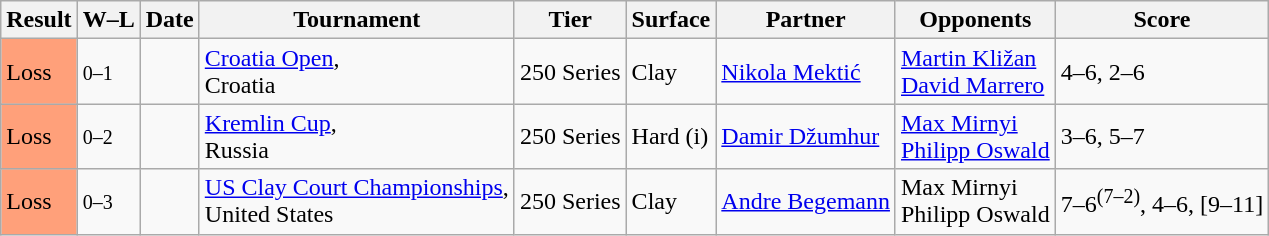<table class="sortable wikitable">
<tr>
<th>Result</th>
<th class="unsortable">W–L</th>
<th>Date</th>
<th>Tournament</th>
<th>Tier</th>
<th>Surface</th>
<th>Partner</th>
<th>Opponents</th>
<th class="unsortable">Score</th>
</tr>
<tr>
<td bgcolor=FFA07A>Loss</td>
<td><small>0–1</small></td>
<td><a href='#'></a></td>
<td><a href='#'>Croatia Open</a>,<br>Croatia</td>
<td>250 Series</td>
<td>Clay</td>
<td> <a href='#'>Nikola Mektić</a></td>
<td> <a href='#'>Martin Kližan</a><br> <a href='#'>David Marrero</a></td>
<td>4–6, 2–6</td>
</tr>
<tr>
<td bgcolor=FFA07A>Loss</td>
<td><small>0–2</small></td>
<td><a href='#'></a></td>
<td><a href='#'>Kremlin Cup</a>,<br>Russia</td>
<td>250 Series</td>
<td>Hard (i)</td>
<td> <a href='#'>Damir Džumhur</a></td>
<td> <a href='#'>Max Mirnyi</a><br> <a href='#'>Philipp Oswald</a></td>
<td>3–6, 5–7</td>
</tr>
<tr>
<td bgcolor=FFA07A>Loss</td>
<td><small>0–3</small></td>
<td><a href='#'></a></td>
<td><a href='#'>US Clay Court Championships</a>,<br>United States</td>
<td>250 Series</td>
<td>Clay</td>
<td> <a href='#'>Andre Begemann</a></td>
<td> Max Mirnyi<br> Philipp Oswald</td>
<td>7–6<sup>(7–2)</sup>, 4–6, [9–11]</td>
</tr>
</table>
